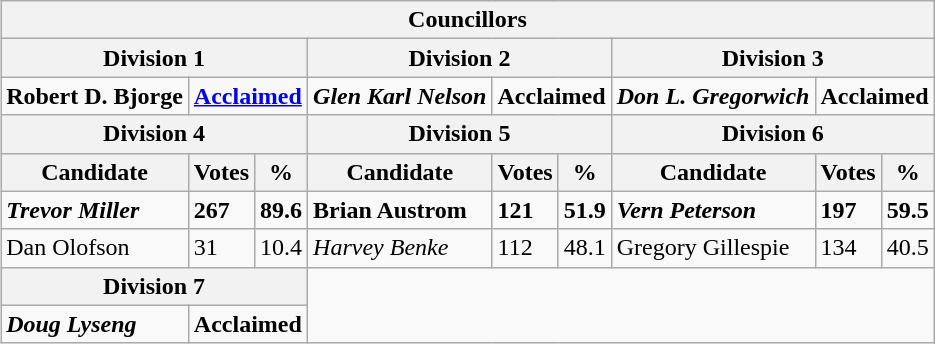<table class="wikitable collapsible collapsed" align="right">
<tr>
<th colspan=9>Councillors</th>
</tr>
<tr>
<th colspan=3>Division 1</th>
<th colspan=3>Division 2</th>
<th colspan=3>Division 3</th>
</tr>
<tr>
<td><strong>Robert D. Bjorge</strong></td>
<td colspan=2><strong><a href='#'>Acclaimed</a></strong></td>
<td><strong><em>Glen Karl Nelson</em></strong></td>
<td colspan=2><strong>Acclaimed</strong></td>
<td><strong><em>Don L. Gregorwich</em></strong></td>
<td colspan=2><strong>Acclaimed</strong></td>
</tr>
<tr>
<th colspan=3>Division 4</th>
<th colspan=3>Division 5</th>
<th colspan=3>Division 6</th>
</tr>
<tr>
<th>Candidate</th>
<th>Votes</th>
<th>%</th>
<th>Candidate</th>
<th>Votes</th>
<th>%</th>
<th>Candidate</th>
<th>Votes</th>
<th>%</th>
</tr>
<tr>
<td><strong><em>Trevor Miller</em></strong></td>
<td><strong>267</strong></td>
<td><strong>89.6</strong></td>
<td><strong>Brian Austrom</strong></td>
<td><strong>121</strong></td>
<td><strong>51.9</strong></td>
<td><strong><em>Vern Peterson</em></strong></td>
<td><strong>197</strong></td>
<td><strong>59.5</strong></td>
</tr>
<tr>
<td>Dan Olofson</td>
<td>31</td>
<td>10.4</td>
<td><em>Harvey Benke</em></td>
<td>112</td>
<td>48.1</td>
<td>Gregory Gillespie</td>
<td>134</td>
<td>40.5</td>
</tr>
<tr>
<th colspan=3>Division 7</th>
</tr>
<tr>
<td><strong><em>Doug Lyseng</em></strong></td>
<td colspan=2><strong>Acclaimed</strong></td>
</tr>
</table>
